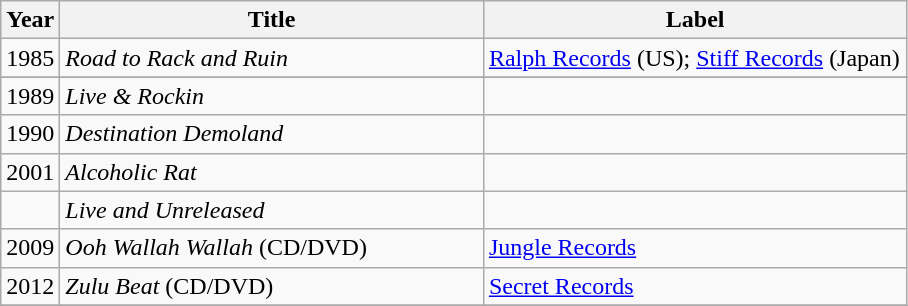<table class="wikitable">
<tr>
<th width="30"><strong>Year</strong></th>
<th width="275"><strong>Title</strong></th>
<th width="275"><strong>Label</strong></th>
</tr>
<tr>
<td>1985</td>
<td><em>Road to Rack and Ruin</em></td>
<td><a href='#'>Ralph Records</a> (US); <a href='#'>Stiff Records</a> (Japan)</td>
</tr>
<tr>
</tr>
<tr>
<td>1989</td>
<td><em>Live & Rockin</em></td>
<td></td>
</tr>
<tr>
<td>1990</td>
<td><em>Destination Demoland</em></td>
<td></td>
</tr>
<tr>
<td>2001</td>
<td><em>Alcoholic Rat</em></td>
<td></td>
</tr>
<tr>
<td></td>
<td><em>Live and Unreleased</em></td>
<td></td>
</tr>
<tr>
<td>2009</td>
<td><em>Ooh Wallah Wallah</em> (CD/DVD)</td>
<td><a href='#'>Jungle Records</a></td>
</tr>
<tr>
<td>2012</td>
<td><em>Zulu Beat</em> (CD/DVD)</td>
<td><a href='#'>Secret Records</a></td>
</tr>
<tr>
</tr>
</table>
